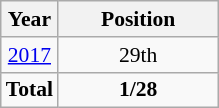<table class="wikitable"  style="text-align: center;font-size:90%;">
<tr>
<th>Year</th>
<th width="100">Position</th>
</tr>
<tr>
<td> <a href='#'>2017</a></td>
<td>29th</td>
</tr>
<tr>
<td><strong>Total</strong></td>
<td><strong>1/28</strong></td>
</tr>
</table>
